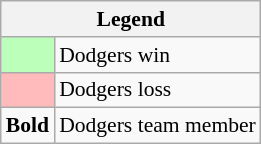<table class="wikitable" style="font-size:90%">
<tr>
<th colspan=2>Legend</th>
</tr>
<tr>
<td style="background:#bfb;"> </td>
<td>Dodgers win</td>
</tr>
<tr>
<td style="background:#fbb;"> </td>
<td>Dodgers loss</td>
</tr>
<tr>
<td><strong>Bold</strong></td>
<td>Dodgers team member</td>
</tr>
</table>
